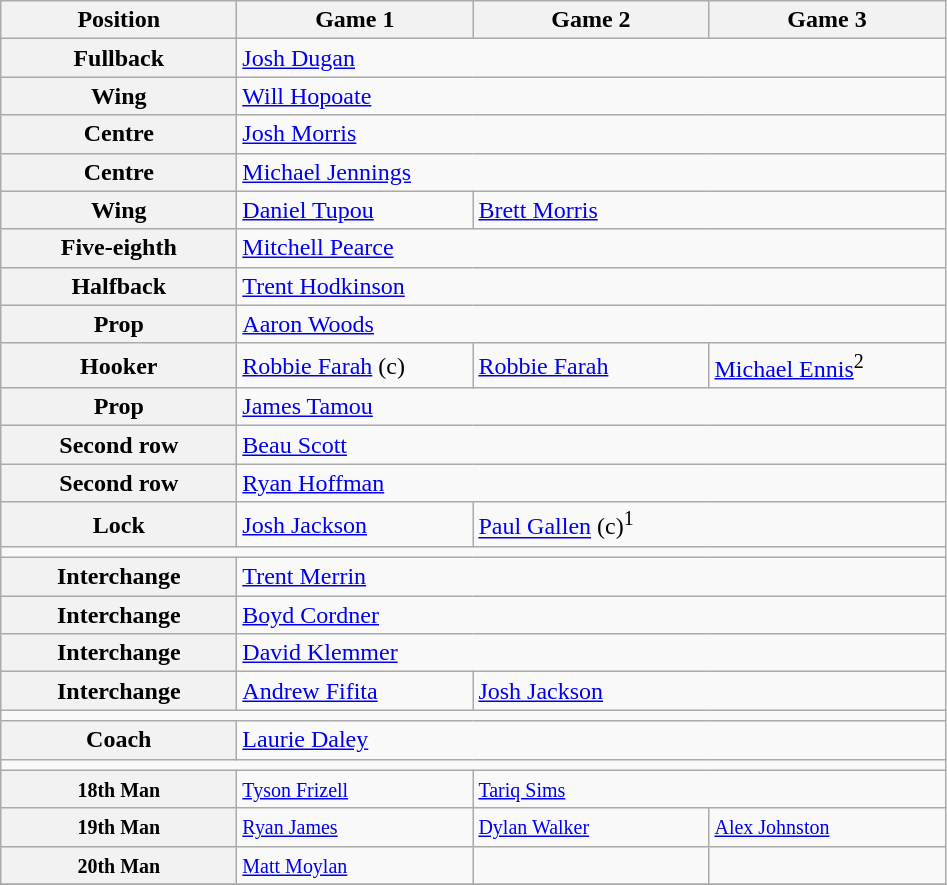<table class="wikitable">
<tr>
<th style="width:150px;">Position</th>
<th style="width:150px;">Game 1</th>
<th style="width:150px;">Game 2</th>
<th style="width:150px;">Game 3</th>
</tr>
<tr>
<th>Fullback</th>
<td colspan="3"> <a href='#'>Josh Dugan</a></td>
</tr>
<tr>
<th>Wing</th>
<td colspan="3"> <a href='#'>Will Hopoate</a></td>
</tr>
<tr>
<th>Centre</th>
<td colspan="3"> <a href='#'>Josh Morris</a></td>
</tr>
<tr>
<th>Centre</th>
<td colspan="3"> <a href='#'>Michael Jennings</a></td>
</tr>
<tr>
<th>Wing</th>
<td colspan="1"> <a href='#'>Daniel Tupou</a></td>
<td colspan="2"> <a href='#'>Brett Morris</a></td>
</tr>
<tr>
<th>Five-eighth</th>
<td colspan="3"> <a href='#'>Mitchell Pearce</a></td>
</tr>
<tr>
<th>Halfback</th>
<td colspan="3"> <a href='#'>Trent Hodkinson</a></td>
</tr>
<tr>
<th>Prop</th>
<td colspan="3"> <a href='#'>Aaron Woods</a></td>
</tr>
<tr>
<th>Hooker</th>
<td colspan="1"> <a href='#'>Robbie Farah</a> (c)</td>
<td colspan="1"> <a href='#'>Robbie Farah</a></td>
<td colspan="1"> <a href='#'>Michael Ennis</a><sup>2</sup></td>
</tr>
<tr>
<th>Prop</th>
<td colspan="3"> <a href='#'>James Tamou</a></td>
</tr>
<tr>
<th>Second row</th>
<td colspan="3"> <a href='#'>Beau Scott</a></td>
</tr>
<tr>
<th>Second row</th>
<td colspan="3"> <a href='#'>Ryan Hoffman</a></td>
</tr>
<tr>
<th>Lock</th>
<td colspan="1"> <a href='#'>Josh Jackson</a></td>
<td colspan="2"> <a href='#'>Paul Gallen</a> (c)<sup>1</sup></td>
</tr>
<tr>
<td colspan="4"></td>
</tr>
<tr>
<th>Interchange</th>
<td colspan="3"> <a href='#'>Trent Merrin</a></td>
</tr>
<tr>
<th>Interchange</th>
<td colspan="3"> <a href='#'>Boyd Cordner</a></td>
</tr>
<tr>
<th>Interchange</th>
<td colspan="3"> <a href='#'>David Klemmer</a></td>
</tr>
<tr>
<th>Interchange</th>
<td colspan="1"> <a href='#'>Andrew Fifita</a></td>
<td colspan="2"> <a href='#'>Josh Jackson</a></td>
</tr>
<tr>
<td colspan="4"></td>
</tr>
<tr>
<th>Coach</th>
<td colspan="3"> <a href='#'>Laurie Daley</a></td>
</tr>
<tr>
<td colspan="4"></td>
</tr>
<tr>
<th><small>18th Man</small></th>
<td colspan="1"><small> <a href='#'>Tyson Frizell</a></small></td>
<td colspan="2"><small> <a href='#'>Tariq Sims</a></small></td>
</tr>
<tr>
<th><small>19th Man</small></th>
<td colspan="1"><small> <a href='#'>Ryan James</a></small></td>
<td colspan="1"><small> <a href='#'>Dylan Walker</a></small></td>
<td colspan="1"><small> <a href='#'>Alex Johnston</a></small></td>
</tr>
<tr>
<th><small>20th Man</small></th>
<td colspan="1"><small> <a href='#'>Matt Moylan</a></small></td>
<td colspan="1"></td>
<td colspan="1"></td>
</tr>
<tr>
</tr>
</table>
